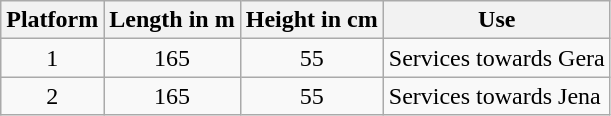<table class="wikitable">
<tr>
<th>Platform</th>
<th>Length in m</th>
<th>Height in cm</th>
<th>Use</th>
</tr>
<tr>
<td align="center">1</td>
<td align="center">165</td>
<td align="center">55</td>
<td>Services towards Gera</td>
</tr>
<tr>
<td align="center">2</td>
<td align="center">165</td>
<td align="center">55</td>
<td>Services towards Jena</td>
</tr>
</table>
